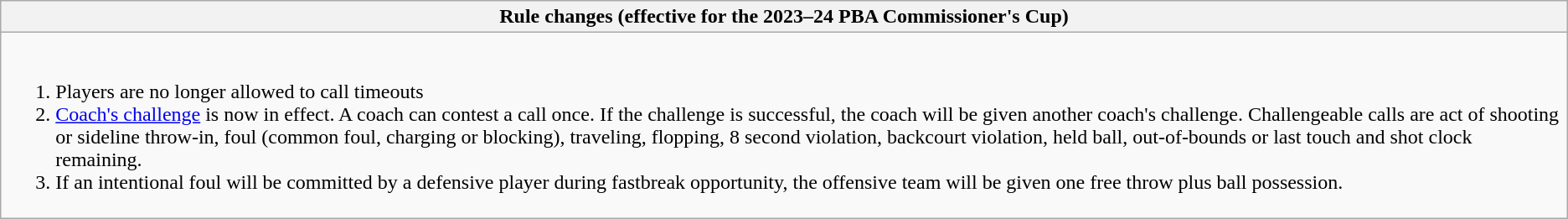<table class="wikitable collapsible">
<tr>
<th>Rule changes (effective for the 2023–24 PBA Commissioner's Cup)</th>
</tr>
<tr>
<td><br><ol><li>Players are no longer allowed to call timeouts</li><li><a href='#'>Coach's challenge</a> is now in effect. A coach can contest a call once. If the challenge is successful, the coach will be given another coach's challenge. Challengeable calls are act of shooting or sideline throw-in, foul (common foul, charging or blocking), traveling, flopping, 8 second violation, backcourt violation, held ball, out-of-bounds or last touch and shot clock remaining.</li><li>If an intentional foul will be committed by a defensive player during fastbreak opportunity, the offensive team will be given one free throw plus ball possession.</li></ol></td>
</tr>
</table>
